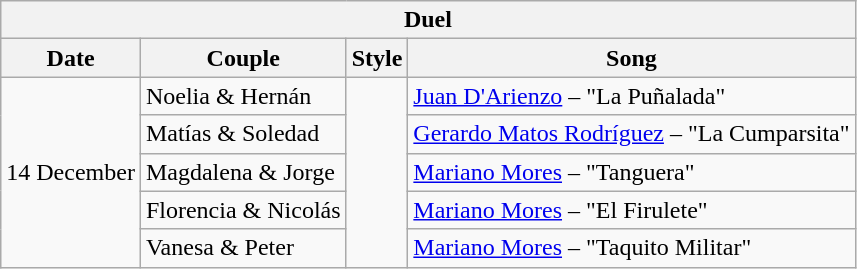<table class="wikitable collapsible collapsed">
<tr>
<th colspan="10" style="text-align:center;"><strong>Duel</strong></th>
</tr>
<tr>
<th>Date</th>
<th>Couple</th>
<th>Style</th>
<th>Song</th>
</tr>
<tr>
<td rowspan="5" style="text-align:center;">14 December</td>
<td>Noelia & Hernán</td>
<td rowspan="5"></td>
<td><a href='#'>Juan D'Arienzo</a> – "La Puñalada"</td>
</tr>
<tr>
<td>Matías & Soledad</td>
<td><a href='#'>Gerardo Matos Rodríguez</a> – "La Cumparsita"</td>
</tr>
<tr>
<td>Magdalena & Jorge</td>
<td><a href='#'>Mariano Mores</a> – "Tanguera"</td>
</tr>
<tr>
<td>Florencia & Nicolás</td>
<td><a href='#'>Mariano Mores</a> – "El Firulete"</td>
</tr>
<tr>
<td>Vanesa & Peter</td>
<td><a href='#'>Mariano Mores</a> – "Taquito Militar"</td>
</tr>
</table>
